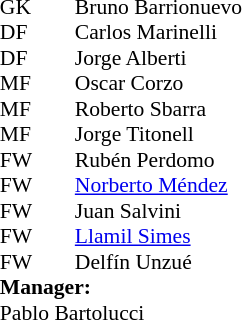<table style="font-size:90%; margin:0.2em auto;" cellspacing="0" cellpadding="0">
<tr>
<th width="25"></th>
<th width="25"></th>
</tr>
<tr>
<td>GK</td>
<td></td>
<td> Bruno Barrionuevo</td>
</tr>
<tr>
<td>DF</td>
<td></td>
<td> Carlos Marinelli</td>
</tr>
<tr>
<td>DF</td>
<td></td>
<td> Jorge Alberti</td>
</tr>
<tr>
<td>MF</td>
<td></td>
<td> Oscar Corzo</td>
</tr>
<tr>
<td>MF</td>
<td></td>
<td> Roberto Sbarra</td>
</tr>
<tr>
<td>MF</td>
<td></td>
<td> Jorge Titonell</td>
</tr>
<tr>
<td>FW</td>
<td></td>
<td> Rubén Perdomo</td>
</tr>
<tr>
<td>FW</td>
<td></td>
<td> <a href='#'>Norberto Méndez</a></td>
</tr>
<tr>
<td>FW</td>
<td></td>
<td> Juan Salvini</td>
</tr>
<tr>
<td>FW</td>
<td></td>
<td> <a href='#'>Llamil Simes</a></td>
</tr>
<tr>
<td>FW</td>
<td></td>
<td> Delfín Unzué</td>
</tr>
<tr>
<td colspan=4><strong>Manager:</strong></td>
</tr>
<tr>
<td colspan="4"> Pablo Bartolucci</td>
</tr>
</table>
